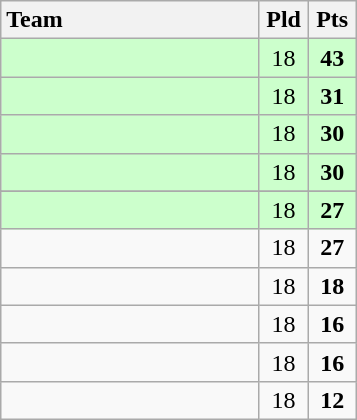<table class="wikitable" style="text-align: center;">
<tr>
<th width=165 style="text-align:left;">Team</th>
<th width=25>Pld</th>
<th width=25>Pts</th>
</tr>
<tr style="background:#ccffcc;">
<td style="text-align:left;"></td>
<td>18</td>
<td><strong>43</strong></td>
</tr>
<tr style="background:#ccffcc;">
<td style="text-align:left;"></td>
<td>18</td>
<td><strong>31</strong></td>
</tr>
<tr style="background:#ccffcc;">
<td style="text-align:left;"></td>
<td>18</td>
<td><strong>30</strong></td>
</tr>
<tr style="background:#ccffcc;">
<td style="text-align:left;"></td>
<td>18</td>
<td><strong>30</strong></td>
</tr>
<tr>
</tr>
<tr style="background:#ccffcc;">
<td style="text-align:left;"></td>
<td>18</td>
<td><strong>27</strong></td>
</tr>
<tr>
<td style="text-align:left;"></td>
<td>18</td>
<td><strong>27</strong></td>
</tr>
<tr>
<td style="text-align:left;"></td>
<td>18</td>
<td><strong>18</strong></td>
</tr>
<tr>
<td style="text-align:left;"></td>
<td>18</td>
<td><strong>16</strong></td>
</tr>
<tr>
<td style="text-align:left;"></td>
<td>18</td>
<td><strong>16</strong></td>
</tr>
<tr>
<td style="text-align:left;"></td>
<td>18</td>
<td><strong>12</strong></td>
</tr>
</table>
